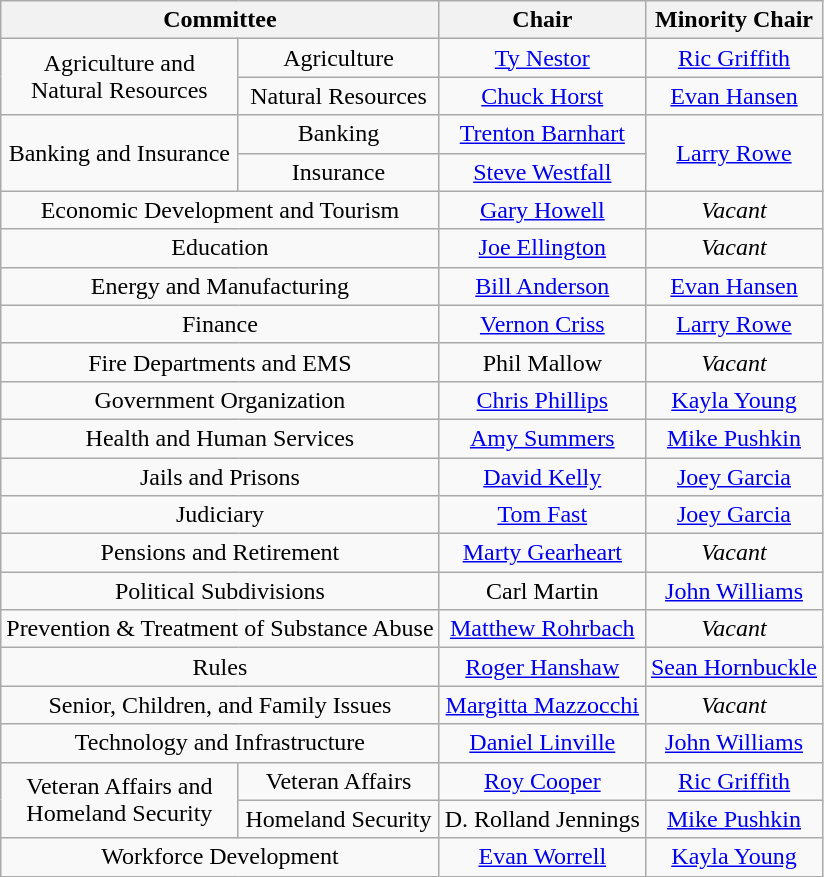<table class="wikitable" style="text-align:center;">
<tr>
<th colspan="2">Committee</th>
<th>Chair</th>
<th>Minority Chair</th>
</tr>
<tr>
<td rowspan="2">Agriculture and <br>Natural Resources</td>
<td>Agriculture</td>
<td><a href='#'>Ty Nestor</a></td>
<td><a href='#'>Ric Griffith</a></td>
</tr>
<tr>
<td>Natural Resources</td>
<td><a href='#'>Chuck Horst</a></td>
<td><a href='#'>Evan Hansen</a></td>
</tr>
<tr>
<td rowspan="2">Banking and Insurance</td>
<td>Banking</td>
<td><a href='#'>Trenton Barnhart</a></td>
<td rowspan="2"><a href='#'>Larry Rowe</a></td>
</tr>
<tr>
<td>Insurance</td>
<td><a href='#'>Steve Westfall</a></td>
</tr>
<tr>
<td colspan="2">Economic Development and Tourism</td>
<td><a href='#'>Gary Howell</a></td>
<td><em>Vacant</em></td>
</tr>
<tr>
<td colspan="2">Education</td>
<td><a href='#'>Joe Ellington</a></td>
<td><em>Vacant</em></td>
</tr>
<tr>
<td colspan="2">Energy and Manufacturing</td>
<td><a href='#'>Bill Anderson</a></td>
<td><a href='#'>Evan Hansen</a></td>
</tr>
<tr>
<td colspan="2">Finance</td>
<td><a href='#'>Vernon Criss</a></td>
<td><a href='#'>Larry Rowe</a></td>
</tr>
<tr>
<td colspan="2">Fire Departments and EMS</td>
<td>Phil Mallow</td>
<td><em>Vacant</em></td>
</tr>
<tr>
<td colspan="2">Government Organization</td>
<td><a href='#'>Chris Phillips</a></td>
<td><a href='#'>Kayla Young</a></td>
</tr>
<tr>
<td colspan="2">Health and Human Services</td>
<td><a href='#'>Amy Summers</a></td>
<td><a href='#'>Mike Pushkin</a></td>
</tr>
<tr>
<td colspan="2">Jails and Prisons</td>
<td><a href='#'>David Kelly</a></td>
<td><a href='#'>Joey Garcia</a></td>
</tr>
<tr>
<td colspan="2">Judiciary</td>
<td><a href='#'>Tom Fast</a></td>
<td><a href='#'>Joey Garcia</a></td>
</tr>
<tr>
<td colspan="2">Pensions and Retirement</td>
<td><a href='#'>Marty Gearheart</a></td>
<td><em>Vacant</em></td>
</tr>
<tr>
<td colspan="2">Political Subdivisions</td>
<td>Carl Martin</td>
<td><a href='#'>John Williams</a></td>
</tr>
<tr>
<td colspan="2">Prevention & Treatment of Substance Abuse</td>
<td><a href='#'>Matthew Rohrbach</a></td>
<td><em>Vacant</em></td>
</tr>
<tr>
<td colspan="2">Rules</td>
<td><a href='#'>Roger Hanshaw</a></td>
<td><a href='#'>Sean Hornbuckle</a></td>
</tr>
<tr>
<td colspan="2">Senior, Children, and Family Issues</td>
<td><a href='#'>Margitta Mazzocchi</a></td>
<td><em>Vacant</em></td>
</tr>
<tr>
<td colspan="2">Technology and Infrastructure</td>
<td><a href='#'>Daniel Linville</a></td>
<td><a href='#'>John Williams</a></td>
</tr>
<tr>
<td rowspan="2">Veteran Affairs and <br>Homeland Security</td>
<td>Veteran Affairs</td>
<td><a href='#'>Roy Cooper</a></td>
<td><a href='#'>Ric Griffith</a></td>
</tr>
<tr>
<td>Homeland Security</td>
<td>D. Rolland Jennings</td>
<td><a href='#'>Mike Pushkin</a></td>
</tr>
<tr>
<td colspan="2">Workforce Development</td>
<td><a href='#'>Evan Worrell</a></td>
<td><a href='#'>Kayla Young</a></td>
</tr>
</table>
